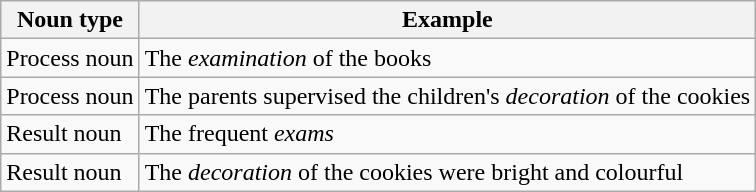<table class="wikitable">
<tr>
<th>Noun type</th>
<th>Example</th>
</tr>
<tr>
<td>Process noun</td>
<td>The <em>examination</em> of the books</td>
</tr>
<tr>
<td>Process noun</td>
<td>The parents supervised the children's <em>decoration</em> of the cookies</td>
</tr>
<tr>
<td>Result noun</td>
<td>The frequent <em>exams</em></td>
</tr>
<tr>
<td>Result noun</td>
<td>The <em>decoration</em> of the cookies were bright and colourful</td>
</tr>
</table>
